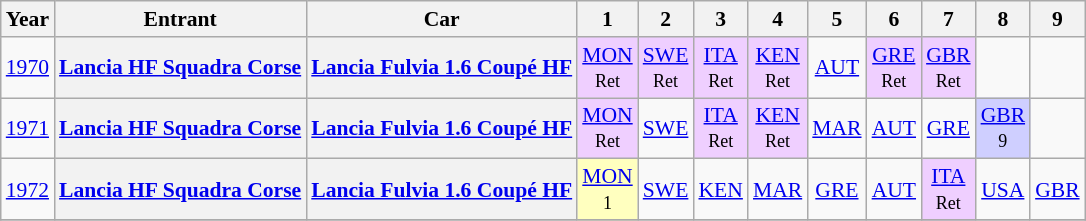<table class="wikitable" style="text-align:center; font-size:90%;">
<tr>
<th>Year</th>
<th>Entrant</th>
<th>Car</th>
<th>1</th>
<th>2</th>
<th>3</th>
<th>4</th>
<th>5</th>
<th>6</th>
<th>7</th>
<th>8</th>
<th>9</th>
</tr>
<tr>
<td><a href='#'>1970</a></td>
<th><a href='#'>Lancia HF Squadra Corse</a></th>
<th><a href='#'>Lancia Fulvia 1.6 Coupé HF</a></th>
<td style="background:#EFCFFF;"><a href='#'>MON</a><br><small>Ret</small></td>
<td style="background:#EFCFFF;"><a href='#'>SWE</a><br><small>Ret</small></td>
<td style="background:#EFCFFF;"><a href='#'>ITA</a><br><small>Ret</small></td>
<td style="background:#EFCFFF;"><a href='#'>KEN</a><br><small>Ret</small></td>
<td><a href='#'>AUT</a></td>
<td style="background:#EFCFFF;"><a href='#'>GRE</a><br><small>Ret</small></td>
<td style="background:#EFCFFF;"><a href='#'>GBR</a><br><small>Ret</small></td>
<td></td>
<td></td>
</tr>
<tr>
<td><a href='#'>1971</a></td>
<th><a href='#'>Lancia HF Squadra Corse</a></th>
<th><a href='#'>Lancia Fulvia 1.6 Coupé HF</a></th>
<td style="background:#EFCFFF;"><a href='#'>MON</a><br><small>Ret</small></td>
<td><a href='#'>SWE</a></td>
<td style="background:#EFCFFF;"><a href='#'>ITA</a><br><small>Ret</small></td>
<td style="background:#EFCFFF;"><a href='#'>KEN</a><br><small>Ret</small></td>
<td><a href='#'>MAR</a></td>
<td><a href='#'>AUT</a></td>
<td><a href='#'>GRE</a></td>
<td style="background:#CFCFFF;"><a href='#'>GBR</a><br><small>9</small></td>
<td></td>
</tr>
<tr>
<td><a href='#'>1972</a></td>
<th><a href='#'>Lancia HF Squadra Corse</a></th>
<th><a href='#'>Lancia Fulvia 1.6 Coupé HF</a></th>
<td style="background:#FFFFBF;"><a href='#'>MON</a><br><small>1</small></td>
<td><a href='#'>SWE</a></td>
<td><a href='#'>KEN</a></td>
<td><a href='#'>MAR</a></td>
<td><a href='#'>GRE</a></td>
<td><a href='#'>AUT</a></td>
<td style="background:#EFCFFF;"><a href='#'>ITA</a><br><small>Ret</small></td>
<td><a href='#'>USA</a></td>
<td><a href='#'>GBR</a></td>
</tr>
<tr>
</tr>
</table>
